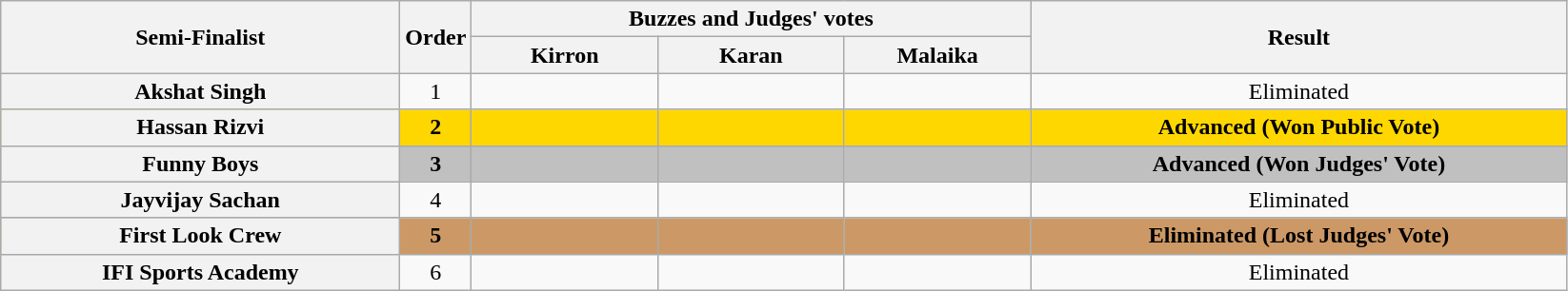<table class="wikitable plainrowheaders sortable" style="text-align:center;">
<tr>
<th rowspan="2" scope="col" class="unsortable" style="width:17em;">Semi-Finalist</th>
<th rowspan="2" scope="col" style="width:1em;">Order</th>
<th colspan="3" scope="col" class="unsortable" style="width:24em;">Buzzes and Judges' votes</th>
<th rowspan="2" scope="col" style="width:23em;">Result</th>
</tr>
<tr>
<th scope="col" class="unsortable" style="width:6em;">Kirron</th>
<th scope="col" class="unsortable" style="width:6em;">Karan</th>
<th scope="col" class="unsortable" style="width:6em;">Malaika</th>
</tr>
<tr>
<th scope="row">Akshat Singh</th>
<td>1</td>
<td></td>
<td></td>
<td></td>
<td>Eliminated</td>
</tr>
<tr style="background:gold;">
<th scope="row"><strong>Hassan Rizvi</strong></th>
<td><strong>2</strong></td>
<td style="text-align:center;"></td>
<td style="text-align:center;"></td>
<td style="text-align:center;"></td>
<td><strong>Advanced (Won Public Vote)</strong></td>
</tr>
<tr style="background:silver;">
<th scope="row"><strong>Funny Boys</strong></th>
<td><strong>3</strong></td>
<td style="text-align:center;"><strong></strong></td>
<td style="text-align:center;"><strong></strong></td>
<td style="text-align:center;"><strong></strong></td>
<td><strong>Advanced (Won Judges' Vote)</strong></td>
</tr>
<tr>
<th scope="row">Jayvijay Sachan</th>
<td>4</td>
<td style="text-align:center;"></td>
<td style="text-align:center;"></td>
<td style="text-align:center;"></td>
<td>Eliminated</td>
</tr>
<tr style="background:#c96;">
<th scope="row"><strong>First Look Crew</strong></th>
<td><strong>5</strong></td>
<td style="text-align:center;"></td>
<td style="text-align:center;"></td>
<td style="text-align:center;"></td>
<td><strong>Eliminated (Lost Judges' Vote)</strong></td>
</tr>
<tr>
<th scope="row">IFI Sports Academy</th>
<td>6</td>
<td style="text-align:center;"></td>
<td style="text-align:center;"></td>
<td style="text-align:center;"></td>
<td>Eliminated</td>
</tr>
</table>
